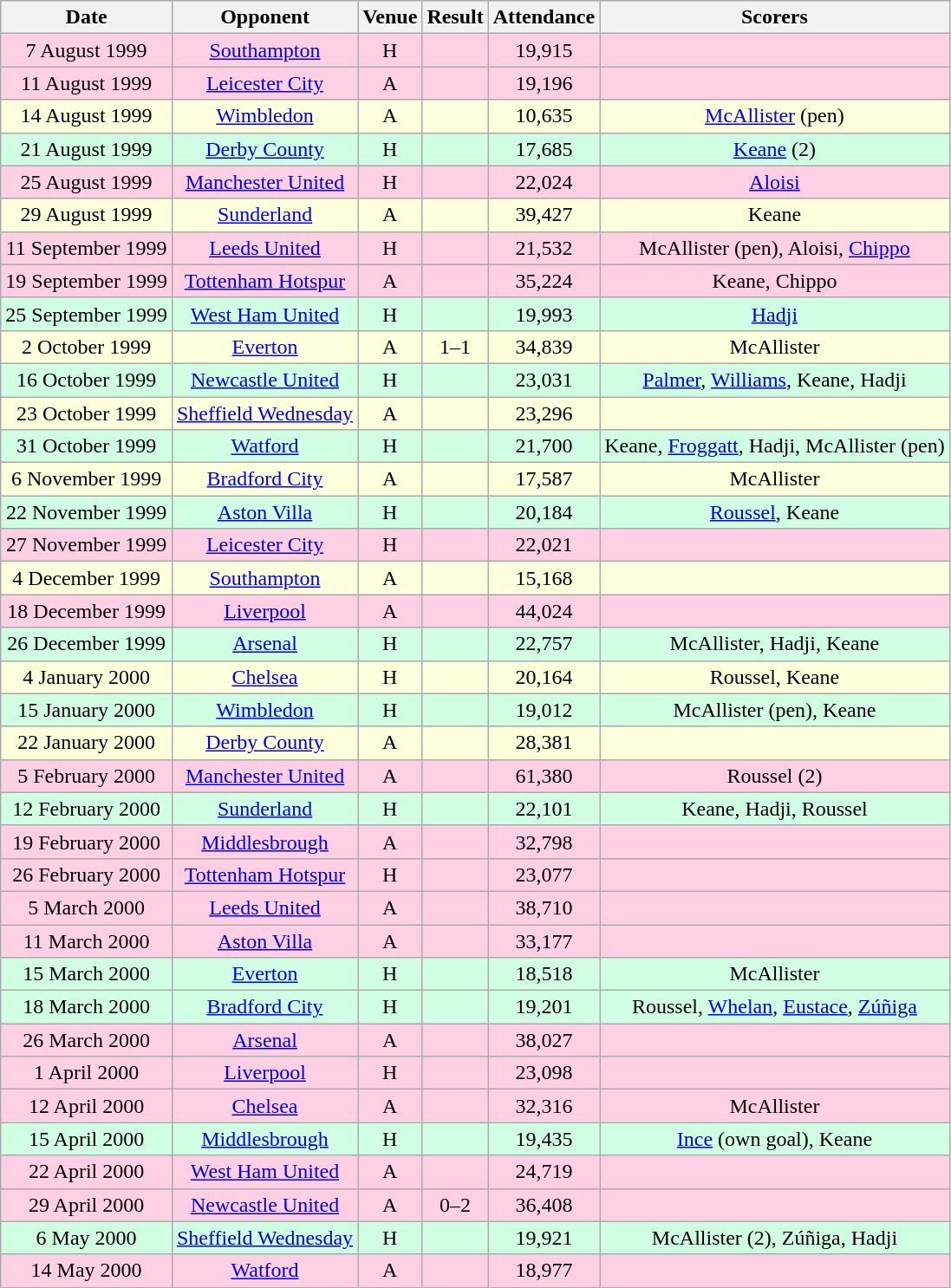<table class="wikitable sortable" style="font-size:100%; text-align:center">
<tr>
<th>Date</th>
<th>Opponent</th>
<th>Venue</th>
<th>Result</th>
<th>Attendance</th>
<th>Scorers</th>
</tr>
<tr style="background-color: #ffd0e3;">
<td>7 August 1999</td>
<td><a href='#'>Southampton</a></td>
<td>H</td>
<td></td>
<td>19,915</td>
<td></td>
</tr>
<tr style="background-color: #ffd0e3;">
<td>11 August 1999</td>
<td><a href='#'>Leicester City</a></td>
<td>A</td>
<td></td>
<td>19,196</td>
<td></td>
</tr>
<tr style="background-color: #ffffdd;">
<td>14 August 1999</td>
<td><a href='#'>Wimbledon</a></td>
<td>A</td>
<td></td>
<td>10,635</td>
<td><a href='#'>McAllister</a> (pen)</td>
</tr>
<tr style="background-color: #d0ffe3;">
<td>21 August 1999</td>
<td><a href='#'>Derby County</a></td>
<td>H</td>
<td></td>
<td>17,685</td>
<td><a href='#'>Keane</a> (2)</td>
</tr>
<tr style="background-color: #ffd0e3;">
<td>25 August 1999</td>
<td><a href='#'>Manchester United</a></td>
<td>H</td>
<td></td>
<td>22,024</td>
<td><a href='#'>Aloisi</a></td>
</tr>
<tr style="background-color: #ffffdd;">
<td>29 August 1999</td>
<td><a href='#'>Sunderland</a></td>
<td>A</td>
<td></td>
<td>39,427</td>
<td>Keane</td>
</tr>
<tr style="background-color: #ffd0e3;">
<td>11 September 1999</td>
<td><a href='#'>Leeds United</a></td>
<td>H</td>
<td></td>
<td>21,532</td>
<td>McAllister (pen), Aloisi, <a href='#'>Chippo</a></td>
</tr>
<tr style="background-color: #ffd0e3;">
<td>19 September 1999</td>
<td><a href='#'>Tottenham Hotspur</a></td>
<td>A</td>
<td></td>
<td>35,224</td>
<td>Keane, Chippo</td>
</tr>
<tr style="background-color: #d0ffe3;">
<td>25 September 1999</td>
<td><a href='#'>West Ham United</a></td>
<td>H</td>
<td></td>
<td>19,993</td>
<td><a href='#'>Hadji</a></td>
</tr>
<tr style="background-color: #ffffdd;">
<td>2 October 1999</td>
<td><a href='#'>Everton</a></td>
<td>A</td>
<td>1–1</td>
<td>34,839</td>
<td>McAllister</td>
</tr>
<tr style="background-color: #d0ffe3;">
<td>16 October 1999</td>
<td><a href='#'>Newcastle United</a></td>
<td>H</td>
<td></td>
<td>23,031</td>
<td><a href='#'>Palmer</a>, <a href='#'>Williams</a>, Keane, Hadji</td>
</tr>
<tr style="background-color: #ffffdd;">
<td>23 October 1999</td>
<td><a href='#'>Sheffield Wednesday</a></td>
<td>A</td>
<td></td>
<td>23,296</td>
<td></td>
</tr>
<tr style="background-color: #d0ffe3;">
<td>31 October 1999</td>
<td><a href='#'>Watford</a></td>
<td>H</td>
<td></td>
<td>21,700</td>
<td>Keane, <a href='#'>Froggatt</a>, Hadji, McAllister (pen)</td>
</tr>
<tr style="background-color: #ffffdd;">
<td>6 November 1999</td>
<td><a href='#'>Bradford City</a></td>
<td>A</td>
<td></td>
<td>17,587</td>
<td>McAllister</td>
</tr>
<tr style="background-color: #d0ffe3;">
<td>22 November 1999</td>
<td><a href='#'>Aston Villa</a></td>
<td>H</td>
<td></td>
<td>20,184</td>
<td><a href='#'>Roussel</a>, Keane</td>
</tr>
<tr style="background-color: #ffd0e3;">
<td>27 November 1999</td>
<td><a href='#'>Leicester City</a></td>
<td>H</td>
<td></td>
<td>22,021</td>
<td></td>
</tr>
<tr style="background-color: #ffffdd;">
<td>4 December 1999</td>
<td><a href='#'>Southampton</a></td>
<td>A</td>
<td></td>
<td>15,168</td>
<td></td>
</tr>
<tr style="background-color: #ffd0e3;">
<td>18 December 1999</td>
<td><a href='#'>Liverpool</a></td>
<td>A</td>
<td></td>
<td>44,024</td>
<td></td>
</tr>
<tr style="background-color: #d0ffe3;">
<td>26 December 1999</td>
<td><a href='#'>Arsenal</a></td>
<td>H</td>
<td></td>
<td>22,757</td>
<td>McAllister, Hadji, Keane</td>
</tr>
<tr style="background-color: #ffffdd;">
<td>4 January 2000</td>
<td><a href='#'>Chelsea</a></td>
<td>H</td>
<td></td>
<td>20,164</td>
<td>Roussel, Keane</td>
</tr>
<tr style="background-color: #d0ffe3;">
<td>15 January 2000</td>
<td><a href='#'>Wimbledon</a></td>
<td>H</td>
<td></td>
<td>19,012</td>
<td>McAllister (pen), Keane</td>
</tr>
<tr style="background-color: #ffffdd;">
<td>22 January 2000</td>
<td><a href='#'>Derby County</a></td>
<td>A</td>
<td></td>
<td>28,381</td>
<td></td>
</tr>
<tr style="background-color: #ffd0e3;">
<td>5 February 2000</td>
<td><a href='#'>Manchester United</a></td>
<td>A</td>
<td></td>
<td>61,380</td>
<td>Roussel (2)</td>
</tr>
<tr style="background-color: #d0ffe3;">
<td>12 February 2000</td>
<td><a href='#'>Sunderland</a></td>
<td>H</td>
<td></td>
<td>22,101</td>
<td>Keane, Hadji, Roussel</td>
</tr>
<tr style="background-color: #ffd0e3;">
<td>19 February 2000</td>
<td><a href='#'>Middlesbrough</a></td>
<td>A</td>
<td></td>
<td>32,798</td>
<td></td>
</tr>
<tr style="background-color: #ffd0e3;">
<td>26 February 2000</td>
<td><a href='#'>Tottenham Hotspur</a></td>
<td>H</td>
<td></td>
<td>23,077</td>
<td></td>
</tr>
<tr style="background-color: #ffd0e3;">
<td>5 March 2000</td>
<td><a href='#'>Leeds United</a></td>
<td>A</td>
<td></td>
<td>38,710</td>
<td></td>
</tr>
<tr style="background-color: #ffd0e3;">
<td>11 March 2000</td>
<td><a href='#'>Aston Villa</a></td>
<td>A</td>
<td></td>
<td>33,177</td>
<td></td>
</tr>
<tr style="background-color: #d0ffe3;">
<td>15 March 2000</td>
<td><a href='#'>Everton</a></td>
<td>H</td>
<td></td>
<td>18,518</td>
<td>McAllister</td>
</tr>
<tr style="background-color: #d0ffe3;">
<td>18 March 2000</td>
<td><a href='#'>Bradford City</a></td>
<td>H</td>
<td></td>
<td>19,201</td>
<td>Roussel, <a href='#'>Whelan</a>, <a href='#'>Eustace</a>, <a href='#'>Zúñiga</a></td>
</tr>
<tr style="background-color: #ffd0e3;">
<td>26 March 2000</td>
<td><a href='#'>Arsenal</a></td>
<td>A</td>
<td></td>
<td>38,027</td>
<td></td>
</tr>
<tr style="background-color: #ffd0e3;">
<td>1 April 2000</td>
<td><a href='#'>Liverpool</a></td>
<td>H</td>
<td></td>
<td>23,098</td>
<td></td>
</tr>
<tr style="background-color: #ffd0e3;">
<td>12 April 2000</td>
<td><a href='#'>Chelsea</a></td>
<td>A</td>
<td></td>
<td>32,316</td>
<td>McAllister</td>
</tr>
<tr style="background-color: #d0ffe3;">
<td>15 April 2000</td>
<td><a href='#'>Middlesbrough</a></td>
<td>H</td>
<td></td>
<td>19,435</td>
<td><a href='#'>Ince</a> (own goal), Keane</td>
</tr>
<tr style="background-color: #ffd0e3;">
<td>22 April 2000</td>
<td><a href='#'>West Ham United</a></td>
<td>A</td>
<td></td>
<td>24,719</td>
<td></td>
</tr>
<tr style="background-color: #ffd0e3;">
<td>29 April 2000</td>
<td><a href='#'>Newcastle United</a></td>
<td>A</td>
<td>0–2</td>
<td>36,408</td>
<td></td>
</tr>
<tr style="background-color: #d0ffe3;">
<td>6 May 2000</td>
<td><a href='#'>Sheffield Wednesday</a></td>
<td>H</td>
<td></td>
<td>19,921</td>
<td>McAllister (2), Zúñiga, Hadji</td>
</tr>
<tr style="background-color: #ffd0e3;">
<td>14 May 2000</td>
<td><a href='#'>Watford</a></td>
<td>A</td>
<td></td>
<td>18,977</td>
<td></td>
</tr>
</table>
